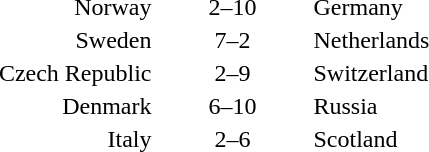<table style="text-align:center">
<tr>
<th width=200></th>
<th width=100></th>
<th width=200></th>
</tr>
<tr>
<td align=right>Norway </td>
<td>2–10</td>
<td align=left> Germany</td>
</tr>
<tr>
<td align=right>Sweden </td>
<td>7–2</td>
<td align=left> Netherlands</td>
</tr>
<tr>
<td align=right>Czech Republic </td>
<td>2–9</td>
<td align=left> Switzerland</td>
</tr>
<tr>
<td align=right>Denmark </td>
<td>6–10</td>
<td align=left> Russia</td>
</tr>
<tr>
<td align=right>Italy </td>
<td>2–6</td>
<td align=left> Scotland</td>
</tr>
</table>
